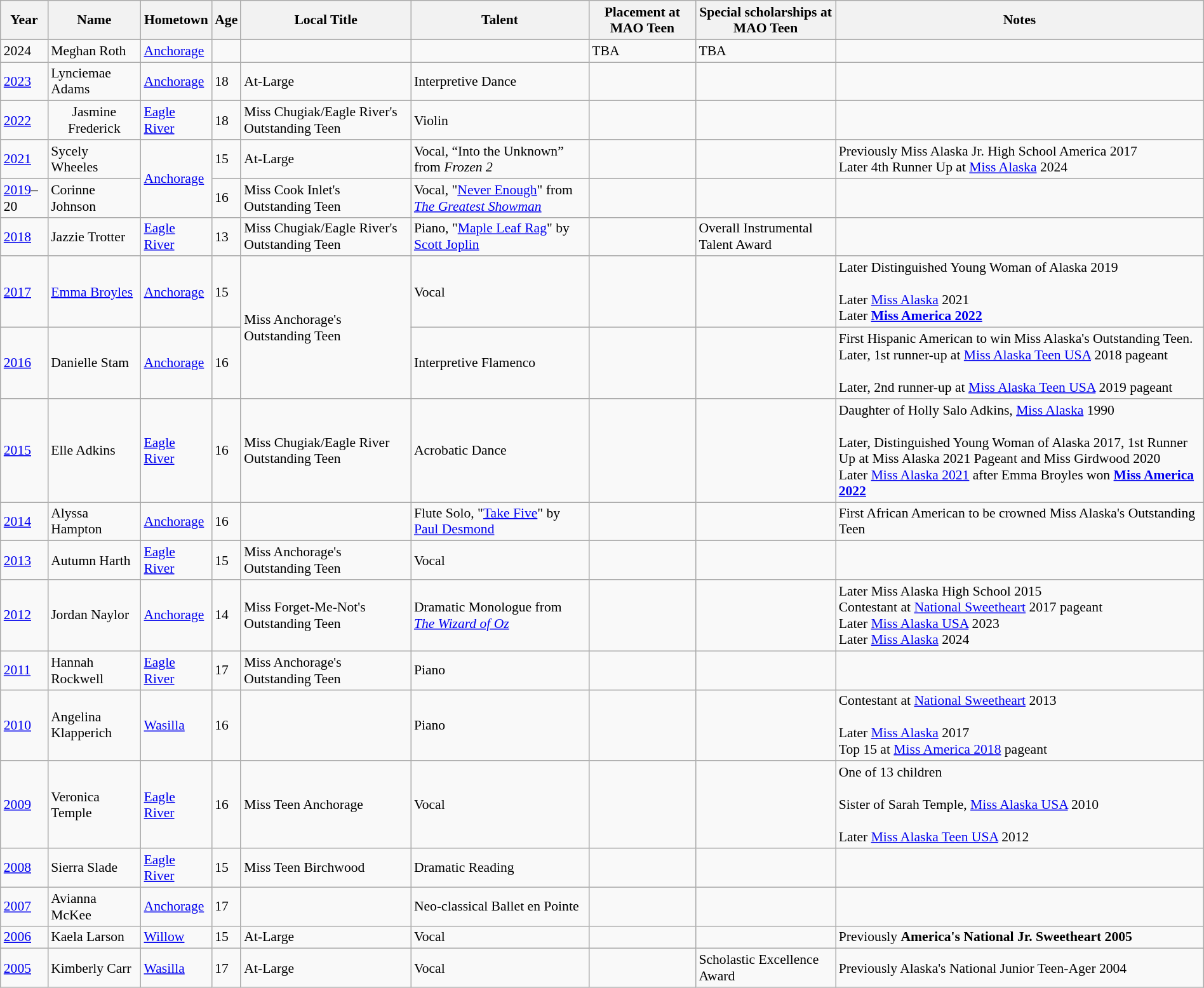<table class="wikitable sortable"style="width:100%; font-size:90%;">
<tr>
<th>Year</th>
<th>Name</th>
<th>Hometown</th>
<th>Age</th>
<th>Local Title</th>
<th>Talent</th>
<th>Placement at MAO Teen</th>
<th>Special scholarships at MAO Teen</th>
<th>Notes</th>
</tr>
<tr>
<td>2024</td>
<td>Meghan Roth</td>
<td><a href='#'>Anchorage</a></td>
<td></td>
<td></td>
<td></td>
<td>TBA</td>
<td>TBA</td>
<td></td>
</tr>
<tr>
<td><a href='#'>2023</a></td>
<td>Lynciemae Adams</td>
<td><a href='#'>Anchorage</a></td>
<td>18</td>
<td>At-Large</td>
<td>Interpretive Dance</td>
<td></td>
<td></td>
<td></td>
</tr>
<tr>
<td><a href='#'>2022</a></td>
<td align="center">Jasmine Frederick</td>
<td><a href='#'>Eagle River</a></td>
<td>18</td>
<td>Miss Chugiak/Eagle River's Outstanding Teen</td>
<td>Violin</td>
<td></td>
<td></td>
<td></td>
</tr>
<tr>
<td><a href='#'>2021</a></td>
<td>Sycely Wheeles</td>
<td rowspan="2"><a href='#'>Anchorage</a></td>
<td>15</td>
<td>At-Large</td>
<td>Vocal, “Into the Unknown” from <em>Frozen 2</em></td>
<td></td>
<td></td>
<td>Previously Miss Alaska Jr. High School America 2017<br>Later 4th Runner Up at <a href='#'>Miss Alaska</a> 2024</td>
</tr>
<tr>
<td><a href='#'>2019</a>–20</td>
<td>Corinne Johnson</td>
<td>16</td>
<td>Miss Cook Inlet's Outstanding Teen</td>
<td>Vocal, "<a href='#'>Never Enough</a>" from <em><a href='#'>The Greatest Showman</a></em></td>
<td></td>
<td></td>
<td></td>
</tr>
<tr>
<td><a href='#'>2018</a></td>
<td>Jazzie Trotter</td>
<td><a href='#'>Eagle River</a></td>
<td>13</td>
<td>Miss Chugiak/Eagle River's Outstanding Teen</td>
<td>Piano, "<a href='#'>Maple Leaf Rag</a>" by <a href='#'>Scott Joplin</a></td>
<td></td>
<td>Overall Instrumental Talent Award</td>
<td></td>
</tr>
<tr>
<td><a href='#'>2017</a></td>
<td><a href='#'>Emma Broyles</a></td>
<td><a href='#'>Anchorage</a></td>
<td>15</td>
<td rowspan=2>Miss Anchorage's Outstanding Teen</td>
<td>Vocal</td>
<td></td>
<td></td>
<td>Later Distinguished Young Woman of Alaska 2019<br><br>Later <a href='#'>Miss Alaska</a> 2021<br>Later <strong><a href='#'>Miss America 2022</a></strong></td>
</tr>
<tr>
<td><a href='#'>2016</a></td>
<td>Danielle Stam</td>
<td><a href='#'>Anchorage</a></td>
<td>16</td>
<td>Interpretive Flamenco</td>
<td></td>
<td></td>
<td>First Hispanic American to win Miss Alaska's Outstanding Teen.<br>Later, 1st runner-up at <a href='#'>Miss Alaska Teen USA</a> 2018 pageant <br><br>Later, 2nd runner-up at <a href='#'>Miss Alaska Teen USA</a> 2019 pageant</td>
</tr>
<tr>
<td><a href='#'>2015</a></td>
<td>Elle Adkins</td>
<td><a href='#'>Eagle River</a></td>
<td>16</td>
<td>Miss Chugiak/Eagle River Outstanding Teen</td>
<td>Acrobatic Dance</td>
<td></td>
<td></td>
<td>Daughter of Holly Salo Adkins, <a href='#'>Miss Alaska</a> 1990<br><br>Later, Distinguished Young Woman of Alaska 2017, 1st Runner Up at Miss Alaska 2021 Pageant and Miss Girdwood 2020<br>Later <a href='#'>Miss Alaska 2021</a> after Emma Broyles won <strong><a href='#'>Miss America 2022</a></strong></td>
</tr>
<tr>
<td><a href='#'>2014</a></td>
<td>Alyssa Hampton</td>
<td><a href='#'>Anchorage</a></td>
<td>16</td>
<td></td>
<td>Flute Solo, "<a href='#'>Take Five</a>" by <a href='#'>Paul Desmond</a></td>
<td></td>
<td></td>
<td>First African American to be crowned Miss Alaska's Outstanding Teen</td>
</tr>
<tr>
<td><a href='#'>2013</a></td>
<td>Autumn Harth</td>
<td><a href='#'>Eagle River</a></td>
<td>15</td>
<td>Miss Anchorage's Outstanding Teen</td>
<td>Vocal</td>
<td></td>
<td></td>
<td></td>
</tr>
<tr>
<td><a href='#'>2012</a></td>
<td>Jordan Naylor</td>
<td><a href='#'>Anchorage</a></td>
<td>14</td>
<td>Miss Forget-Me-Not's Outstanding Teen</td>
<td>Dramatic Monologue from <em><a href='#'>The Wizard of Oz</a></em></td>
<td></td>
<td></td>
<td>Later Miss Alaska High School 2015<br>Contestant at <a href='#'>National Sweetheart</a> 2017 pageant<br>Later <a href='#'>Miss Alaska USA</a> 2023<br>Later <a href='#'>Miss Alaska</a> 2024</td>
</tr>
<tr>
<td><a href='#'>2011</a></td>
<td>Hannah Rockwell</td>
<td><a href='#'>Eagle River</a></td>
<td>17</td>
<td>Miss Anchorage's Outstanding Teen</td>
<td>Piano</td>
<td></td>
<td></td>
<td></td>
</tr>
<tr>
<td><a href='#'>2010</a></td>
<td>Angelina Klapperich</td>
<td><a href='#'>Wasilla</a></td>
<td>16</td>
<td></td>
<td>Piano</td>
<td></td>
<td></td>
<td>Contestant at <a href='#'>National Sweetheart</a> 2013<br><br>Later <a href='#'>Miss Alaska</a> 2017<br>Top 15 at <a href='#'>Miss America 2018</a> pageant</td>
</tr>
<tr>
<td><a href='#'>2009</a></td>
<td>Veronica Temple</td>
<td><a href='#'>Eagle River</a></td>
<td>16</td>
<td>Miss Teen Anchorage</td>
<td>Vocal</td>
<td></td>
<td></td>
<td>One of 13 children<br><br>Sister of Sarah Temple, <a href='#'>Miss Alaska USA</a> 2010<br><br>Later <a href='#'>Miss Alaska Teen USA</a> 2012</td>
</tr>
<tr>
<td><a href='#'>2008</a></td>
<td>Sierra Slade</td>
<td><a href='#'>Eagle River</a></td>
<td>15</td>
<td>Miss Teen Birchwood</td>
<td>Dramatic Reading</td>
<td></td>
<td></td>
<td></td>
</tr>
<tr>
<td><a href='#'>2007</a></td>
<td>Avianna McKee</td>
<td><a href='#'>Anchorage</a></td>
<td>17</td>
<td></td>
<td>Neo-classical Ballet en Pointe</td>
<td></td>
<td></td>
<td></td>
</tr>
<tr>
<td><a href='#'>2006</a></td>
<td>Kaela Larson</td>
<td><a href='#'>Willow</a></td>
<td>15</td>
<td>At-Large</td>
<td>Vocal</td>
<td></td>
<td></td>
<td>Previously <strong>America's National Jr. Sweetheart 2005</strong></td>
</tr>
<tr>
<td><a href='#'>2005</a></td>
<td>Kimberly Carr</td>
<td><a href='#'>Wasilla</a></td>
<td>17</td>
<td>At-Large</td>
<td>Vocal</td>
<td></td>
<td>Scholastic Excellence Award</td>
<td>Previously Alaska's National Junior Teen-Ager 2004</td>
</tr>
</table>
